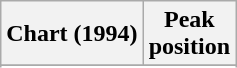<table class="wikitable sortable plainrowheaders">
<tr>
<th>Chart (1994)</th>
<th>Peak<br>position</th>
</tr>
<tr>
</tr>
<tr>
</tr>
<tr>
</tr>
</table>
